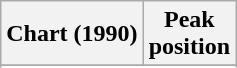<table class="wikitable sortable">
<tr>
<th align="left">Chart (1990)</th>
<th align="center">Peak<br>position</th>
</tr>
<tr>
</tr>
<tr>
</tr>
</table>
